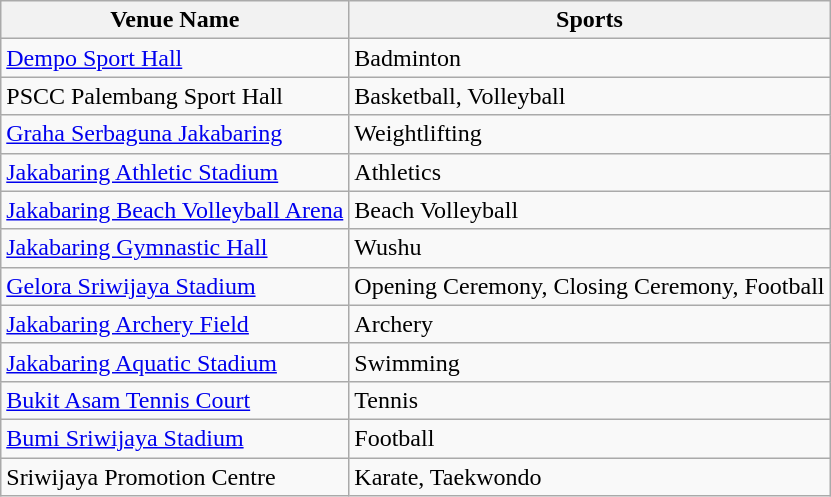<table class="wikitable">
<tr>
<th>Venue Name</th>
<th>Sports</th>
</tr>
<tr>
<td><a href='#'>Dempo Sport Hall</a></td>
<td>Badminton</td>
</tr>
<tr>
<td>PSCC Palembang Sport Hall</td>
<td>Basketball, Volleyball</td>
</tr>
<tr>
<td><a href='#'>Graha Serbaguna Jakabaring</a></td>
<td>Weightlifting</td>
</tr>
<tr>
<td><a href='#'>Jakabaring Athletic Stadium</a></td>
<td>Athletics</td>
</tr>
<tr>
<td><a href='#'>Jakabaring Beach Volleyball Arena</a></td>
<td>Beach Volleyball</td>
</tr>
<tr>
<td><a href='#'>Jakabaring Gymnastic Hall</a></td>
<td>Wushu</td>
</tr>
<tr>
<td><a href='#'>Gelora Sriwijaya Stadium</a></td>
<td>Opening Ceremony, Closing Ceremony, Football</td>
</tr>
<tr>
<td><a href='#'>Jakabaring Archery Field</a></td>
<td>Archery</td>
</tr>
<tr>
<td><a href='#'>Jakabaring Aquatic Stadium</a></td>
<td>Swimming</td>
</tr>
<tr>
<td><a href='#'>Bukit Asam Tennis Court</a></td>
<td>Tennis</td>
</tr>
<tr>
<td><a href='#'>Bumi Sriwijaya Stadium</a></td>
<td>Football</td>
</tr>
<tr>
<td>Sriwijaya Promotion Centre</td>
<td>Karate, Taekwondo</td>
</tr>
</table>
